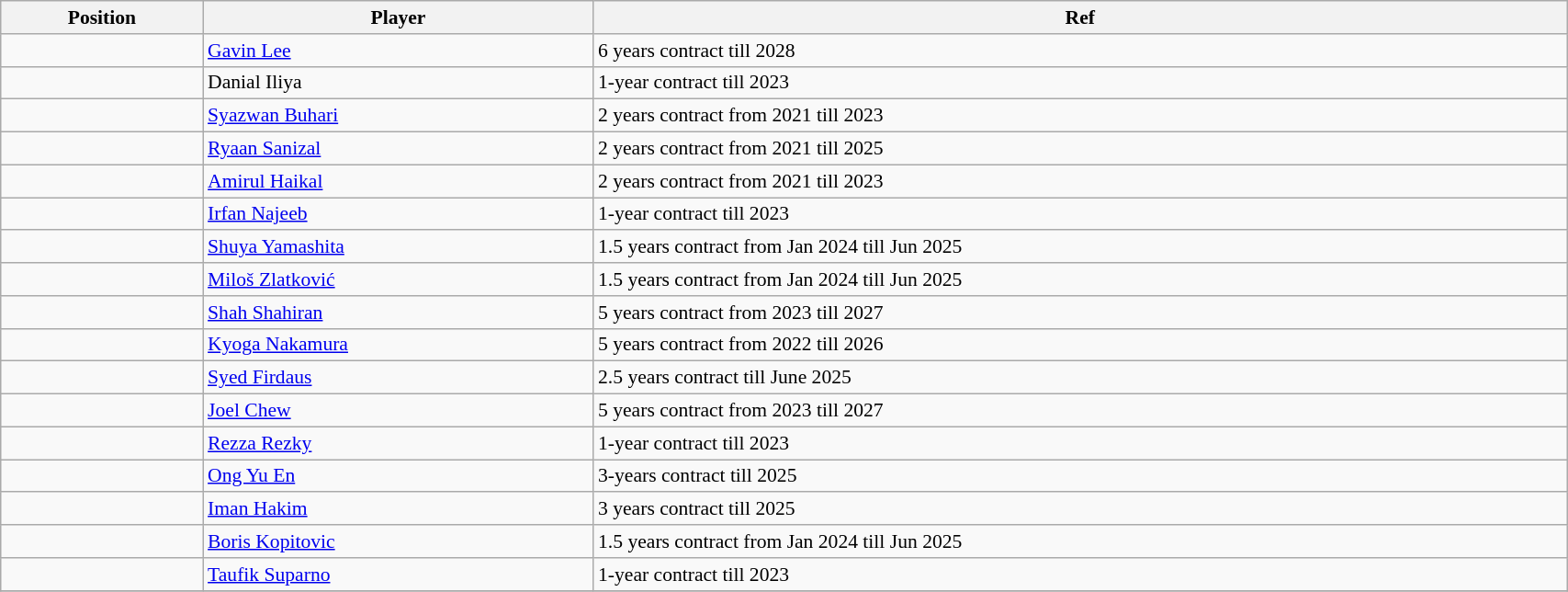<table class="wikitable sortable" style="width:90%; text-align:center; font-size:90%; text-align:left;">
<tr>
<th><strong>Position</strong></th>
<th><strong>Player</strong></th>
<th><strong>Ref</strong></th>
</tr>
<tr>
<td></td>
<td> <a href='#'>Gavin Lee</a></td>
<td>6 years contract till 2028</td>
</tr>
<tr>
<td></td>
<td> Danial Iliya</td>
<td>1-year contract till 2023  </td>
</tr>
<tr>
<td></td>
<td> <a href='#'>Syazwan Buhari</a></td>
<td>2 years contract from 2021 till 2023 </td>
</tr>
<tr>
<td></td>
<td> <a href='#'>Ryaan Sanizal</a></td>
<td>2 years contract from 2021 till 2025 </td>
</tr>
<tr>
<td></td>
<td> <a href='#'>Amirul Haikal</a></td>
<td>2 years contract from 2021 till 2023 </td>
</tr>
<tr>
<td></td>
<td> <a href='#'>Irfan Najeeb</a></td>
<td>1-year contract till 2023 </td>
</tr>
<tr>
<td></td>
<td> <a href='#'>Shuya Yamashita</a></td>
<td>1.5 years contract from Jan 2024 till Jun 2025 </td>
</tr>
<tr>
<td></td>
<td> <a href='#'>Miloš Zlatković</a></td>
<td>1.5 years contract from Jan 2024 till Jun 2025 </td>
</tr>
<tr>
<td></td>
<td> <a href='#'>Shah Shahiran</a></td>
<td>5 years contract from 2023 till 2027 </td>
</tr>
<tr>
<td></td>
<td> <a href='#'>Kyoga Nakamura</a></td>
<td>5 years contract from 2022 till 2026 </td>
</tr>
<tr>
<td></td>
<td> <a href='#'>Syed Firdaus</a></td>
<td>2.5 years contract till June 2025 </td>
</tr>
<tr>
<td></td>
<td> <a href='#'>Joel Chew</a></td>
<td>5 years contract from 2023 till 2027 </td>
</tr>
<tr>
<td></td>
<td> <a href='#'>Rezza Rezky</a></td>
<td>1-year contract till 2023 </td>
</tr>
<tr>
<td></td>
<td> <a href='#'>Ong Yu En</a></td>
<td>3-years contract till 2025 </td>
</tr>
<tr>
<td></td>
<td> <a href='#'>Iman Hakim</a></td>
<td>3 years contract till 2025  </td>
</tr>
<tr>
<td></td>
<td> <a href='#'>Boris Kopitovic</a></td>
<td>1.5 years contract from Jan 2024 till Jun 2025 </td>
</tr>
<tr>
<td></td>
<td> <a href='#'>Taufik Suparno</a></td>
<td>1-year contract till 2023 </td>
</tr>
<tr>
</tr>
</table>
